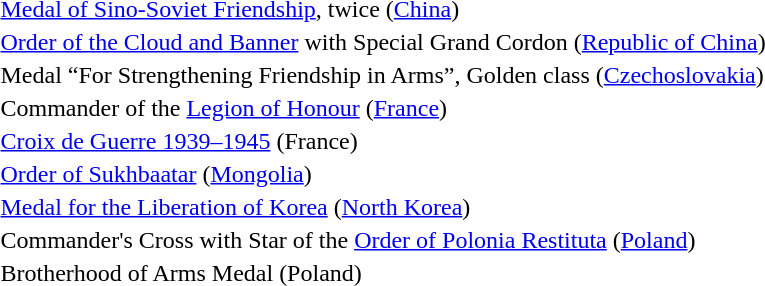<table>
<tr>
<td></td>
<td><a href='#'>Medal of Sino-Soviet Friendship</a>, twice (<a href='#'>China</a>)</td>
</tr>
<tr>
<td></td>
<td><a href='#'>Order of the Cloud and Banner</a> with Special Grand Cordon (<a href='#'>Republic of China</a>)</td>
</tr>
<tr>
<td></td>
<td>Medal “For Strengthening Friendship in Arms”, Golden class (<a href='#'>Czechoslovakia</a>)</td>
</tr>
<tr>
<td></td>
<td>Commander of the <a href='#'>Legion of Honour</a> (<a href='#'>France</a>)</td>
</tr>
<tr>
<td></td>
<td><a href='#'>Croix de Guerre 1939–1945</a> (France)</td>
</tr>
<tr>
<td></td>
<td><a href='#'>Order of Sukhbaatar</a> (<a href='#'>Mongolia</a>)</td>
</tr>
<tr>
<td></td>
<td><a href='#'>Medal for the Liberation of Korea</a> (<a href='#'>North Korea</a>)</td>
</tr>
<tr>
<td></td>
<td>Commander's Cross with Star of the <a href='#'>Order of Polonia Restituta</a> (<a href='#'>Poland</a>)</td>
</tr>
<tr>
<td></td>
<td>Brotherhood of Arms Medal (Poland)</td>
</tr>
<tr>
</tr>
</table>
